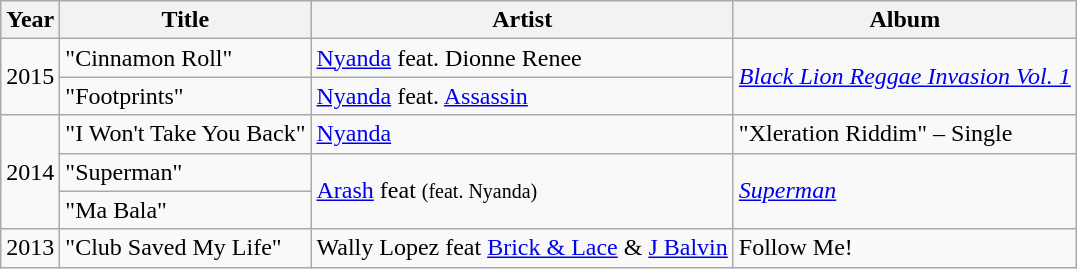<table class="wikitable">
<tr>
<th>Year</th>
<th>Title</th>
<th>Artist</th>
<th>Album</th>
</tr>
<tr>
<td rowspan=2>2015</td>
<td>"Cinnamon Roll"</td>
<td><a href='#'>Nyanda</a> feat. Dionne Renee</td>
<td rowspan=2><em> <a href='#'>Black Lion Reggae Invasion Vol. 1</a></em></td>
</tr>
<tr>
<td>"Footprints"</td>
<td><a href='#'>Nyanda</a> feat. <a href='#'>Assassin</a></td>
</tr>
<tr>
<td rowspan = 3>2014</td>
<td>"I Won't Take You Back"</td>
<td><a href='#'>Nyanda</a></td>
<td>"Xleration Riddim" – Single</td>
</tr>
<tr>
<td>"Superman"</td>
<td rowspan=2><a href='#'>Arash</a> feat <small>(feat. Nyanda)</small></td>
<td rowspan=2><em> <a href='#'>Superman</a> </em></td>
</tr>
<tr>
<td>"Ma Bala"</td>
</tr>
<tr>
<td>2013</td>
<td>"Club Saved My Life"</td>
<td>Wally Lopez feat <a href='#'>Brick & Lace</a> & <a href='#'>J Balvin</a></td>
<td>Follow Me!</td>
</tr>
</table>
